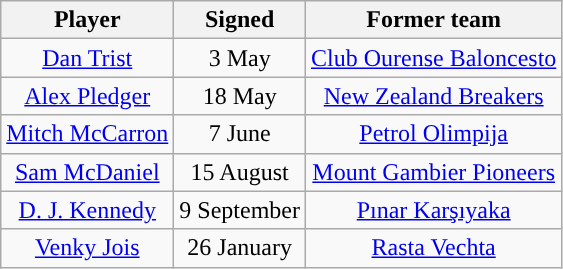<table class="wikitable sortable sortable" style="text-align: center">
<tr>
<th>Player</th>
<th>Signed</th>
<th>Former team</th>
</tr>
<tr>
<td><a href='#'>Dan Trist</a></td>
<td>3 May</td>
<td><a href='#'>Club Ourense Baloncesto</a></td>
</tr>
<tr>
<td><a href='#'>Alex Pledger</a></td>
<td>18 May</td>
<td><a href='#'>New Zealand Breakers</a></td>
</tr>
<tr>
<td><a href='#'>Mitch McCarron</a></td>
<td>7 June</td>
<td><a href='#'>Petrol Olimpija</a></td>
</tr>
<tr>
<td><a href='#'>Sam McDaniel</a></td>
<td>15 August</td>
<td><a href='#'>Mount Gambier Pioneers</a></td>
</tr>
<tr>
<td><a href='#'>D. J. Kennedy</a></td>
<td>9 September</td>
<td><a href='#'>Pınar Karşıyaka</a></td>
</tr>
<tr>
<td><a href='#'>Venky Jois</a></td>
<td>26 January</td>
<td><a href='#'>Rasta Vechta</a></td>
</tr>
</table>
